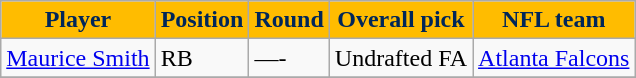<table class="wikitable" border="1">
<tr>
<th style="background: #FFBC00; color: #002659">Player</th>
<th style="background: #FFBC00; color: #002659">Position</th>
<th style="background: #FFBC00; color: #002659">Round</th>
<th style="background: #FFBC00; color: #002659">Overall pick</th>
<th style="background: #FFBC00; color: #002659">NFL team</th>
</tr>
<tr>
<td><a href='#'>Maurice Smith</a> </td>
<td>RB</td>
<td>—-</td>
<td>Undrafted FA</td>
<td><a href='#'>Atlanta Falcons</a></td>
</tr>
<tr>
</tr>
</table>
